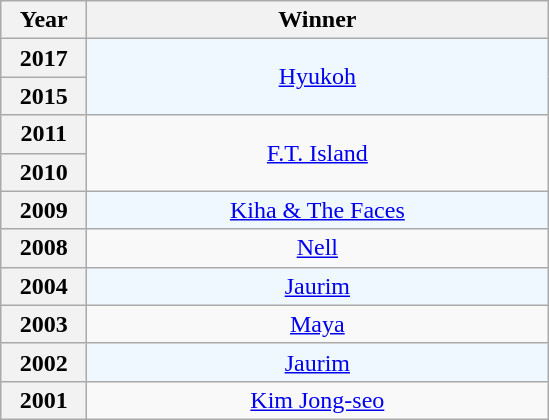<table class="wikitable plainrowheaders" style="text-align: center">
<tr>
<th scope="col" width="50">Year</th>
<th scope="col" width="300">Winner</th>
</tr>
<tr style="background:#F0F8FF">
<th scope="row" style="text-align:center;">2017</th>
<td rowspan="2"><a href='#'>Hyukoh</a></td>
</tr>
<tr style="background:#F0F8FF">
<th scope="row" style="text-align:center;">2015</th>
</tr>
<tr>
<th scope="row" style="text-align:center;">2011</th>
<td rowspan="2"><a href='#'>F.T. Island</a></td>
</tr>
<tr>
<th scope="row" style="text-align:center;">2010</th>
</tr>
<tr style="background:#F0F8FF">
<th scope="row" style="text-align:center;">2009</th>
<td><a href='#'>Kiha & The Faces</a></td>
</tr>
<tr>
<th scope="row" style="text-align:center;">2008</th>
<td><a href='#'>Nell</a></td>
</tr>
<tr style="background:#F0F8FF">
<th scope="row" style="text-align:center;">2004</th>
<td><a href='#'>Jaurim</a></td>
</tr>
<tr>
<th scope="row" style="text-align:center;">2003</th>
<td><a href='#'>Maya</a></td>
</tr>
<tr style="background:#F0F8FF">
<th scope="row" style="text-align:center;">2002</th>
<td><a href='#'>Jaurim</a></td>
</tr>
<tr>
<th scope="row" style="text-align:center;">2001</th>
<td><a href='#'>Kim Jong-seo</a></td>
</tr>
</table>
